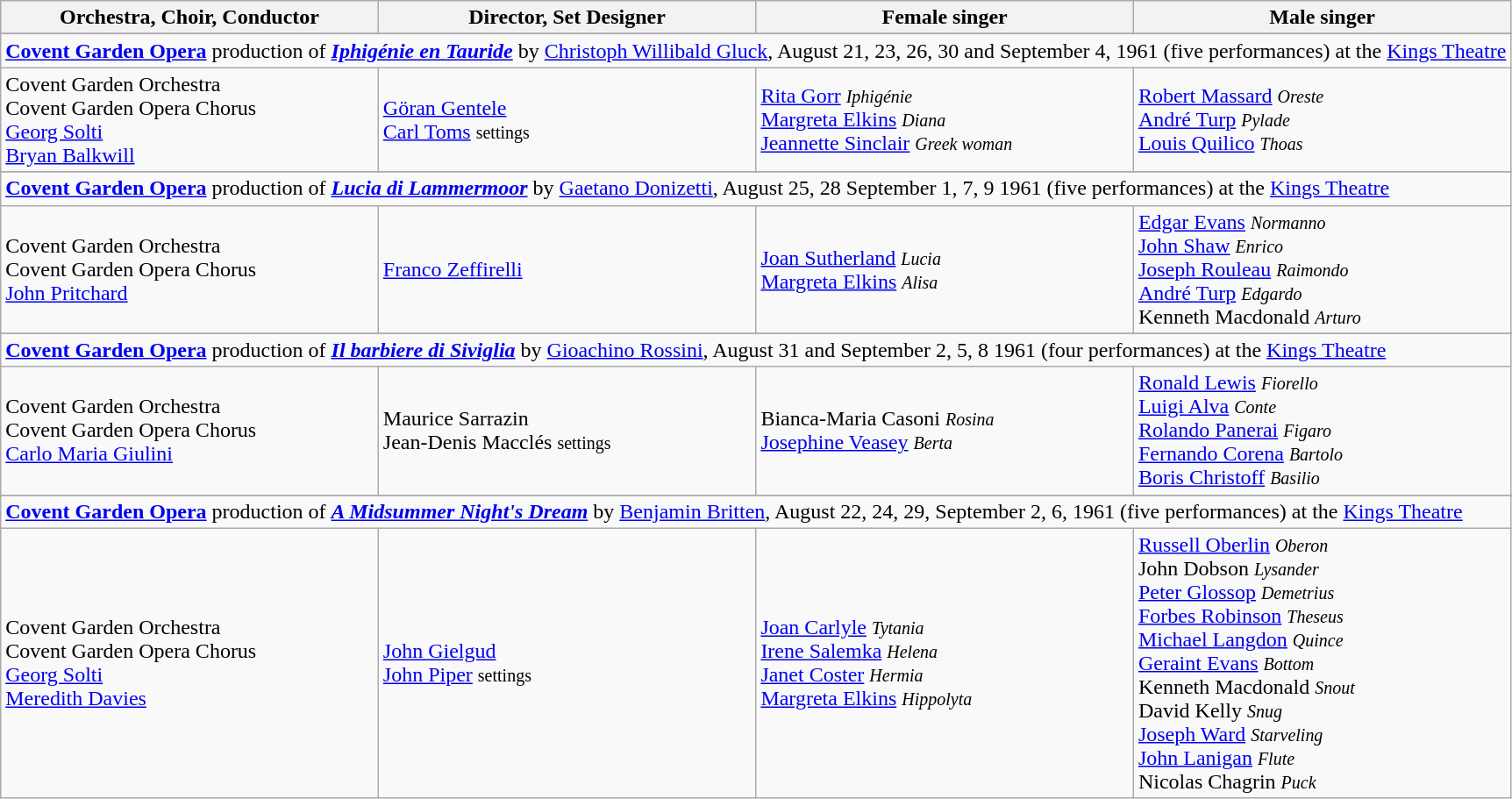<table class="wikitable toptextcells">
<tr class="hintergrundfarbe5">
<th style="width:25%;">Orchestra, Choir, Conductor</th>
<th style="width:25%;">Director, Set Designer</th>
<th style="width:25%;">Female singer</th>
<th style="width:25%;">Male singer</th>
</tr>
<tr>
</tr>
<tr class="hintergrundfarbe8">
<td colspan="9"><strong><a href='#'>Covent Garden Opera</a></strong> production of <strong><em><a href='#'>Iphigénie en Tauride</a></em></strong> by <a href='#'>Christoph Willibald Gluck</a>, August 21, 23, 26, 30 and September 4, 1961 (five performances) at the <a href='#'>Kings Theatre</a></td>
</tr>
<tr>
<td>Covent Garden Orchestra<br>Covent Garden Opera Chorus<br><a href='#'>Georg Solti</a><br><a href='#'>Bryan Balkwill</a></td>
<td><a href='#'>Göran Gentele</a><br><a href='#'>Carl Toms</a> <small>settings</small></td>
<td><a href='#'>Rita Gorr</a> <small><em>Iphigénie</em></small><br><a href='#'>Margreta Elkins</a> <small><em>Diana</em></small><br><a href='#'>Jeannette Sinclair</a> <small><em>Greek woman</em></small></td>
<td><a href='#'>Robert Massard</a> <small><em>Oreste</em></small><br><a href='#'>André Turp</a> <small><em>Pylade</em></small><br><a href='#'>Louis Quilico</a> <small><em>Thoas</em></small></td>
</tr>
<tr>
</tr>
<tr class="hintergrundfarbe8">
<td colspan="9"><strong><a href='#'>Covent Garden Opera</a></strong> production of <strong><em><a href='#'>Lucia di Lammermoor</a></em></strong> by <a href='#'>Gaetano Donizetti</a>, August 25, 28 September 1, 7, 9 1961 (five performances) at the <a href='#'>Kings Theatre</a></td>
</tr>
<tr>
<td>Covent Garden Orchestra<br>Covent Garden Opera Chorus<br><a href='#'>John Pritchard</a></td>
<td><a href='#'>Franco Zeffirelli</a></td>
<td><a href='#'>Joan Sutherland</a> <small><em>Lucia</em></small><br><a href='#'>Margreta Elkins</a> <small><em>Alisa</em></small></td>
<td><a href='#'>Edgar Evans</a> <small><em>Normanno</em></small><br><a href='#'>John Shaw</a> <small><em>Enrico</em></small><br><a href='#'>Joseph Rouleau</a> <small><em>Raimondo</em></small><br><a href='#'>André Turp</a> <small><em>Edgardo</em></small><br>Kenneth Macdonald <small><em>Arturo</em></small></td>
</tr>
<tr>
</tr>
<tr class="hintergrundfarbe8">
<td colspan="9"><strong><a href='#'>Covent Garden Opera</a></strong> production of <strong><em><a href='#'>Il barbiere di Siviglia</a></em></strong> by <a href='#'>Gioachino Rossini</a>, August 31 and September 2, 5, 8 1961 (four performances) at the <a href='#'>Kings Theatre</a></td>
</tr>
<tr>
<td>Covent Garden Orchestra<br>Covent Garden Opera Chorus<br><a href='#'>Carlo Maria Giulini</a></td>
<td>Maurice Sarrazin<br>Jean-Denis Macclés <small>settings</small></td>
<td>Bianca-Maria Casoni <small><em>Rosina</em></small><br><a href='#'>Josephine Veasey</a> <small><em>Berta</em></small></td>
<td><a href='#'>Ronald Lewis</a> <small><em>Fiorello</em></small><br><a href='#'>Luigi Alva</a> <small><em>Conte</em></small><br><a href='#'>Rolando Panerai</a> <small><em>Figaro</em></small><br><a href='#'>Fernando Corena</a> <small><em>Bartolo</em></small><br><a href='#'>Boris Christoff</a> <small><em>Basilio</em></small></td>
</tr>
<tr>
</tr>
<tr class="hintergrundfarbe8">
<td colspan="9"><strong><a href='#'>Covent Garden Opera</a></strong> production of <strong><em><a href='#'>A Midsummer Night's Dream</a></em></strong> by <a href='#'>Benjamin Britten</a>, August 22, 24, 29, September 2, 6, 1961 (five performances) at the <a href='#'>Kings Theatre</a></td>
</tr>
<tr>
<td>Covent Garden Orchestra<br>Covent Garden Opera Chorus<br><a href='#'>Georg Solti</a><br><a href='#'>Meredith Davies</a></td>
<td><a href='#'>John Gielgud</a><br><a href='#'>John Piper</a> <small>settings</small></td>
<td><a href='#'>Joan Carlyle</a> <small><em>Tytania</em></small><br><a href='#'>Irene Salemka</a> <small><em>Helena</em></small><br><a href='#'>Janet Coster</a> <small><em>Hermia</em></small><br><a href='#'>Margreta Elkins</a> <small><em>Hippolyta</em></small></td>
<td><a href='#'>Russell Oberlin</a> <small><em>Oberon</em></small><br>John Dobson <small><em>Lysander</em></small><br><a href='#'>Peter Glossop</a> <small><em>Demetrius</em></small><br><a href='#'>Forbes Robinson</a> <small><em>Theseus</em></small><br><a href='#'>Michael Langdon</a> <small><em>Quince</em></small><br><a href='#'>Geraint Evans</a> <small><em>Bottom</em></small><br>Kenneth Macdonald <small><em>Snout</em></small><br>David Kelly <small><em>Snug</em></small><br><a href='#'>Joseph Ward</a> <small><em>Starveling</em></small><br><a href='#'>John Lanigan</a> <small><em>Flute</em></small><br>Nicolas Chagrin <small><em>Puck</em></small></td>
</tr>
</table>
